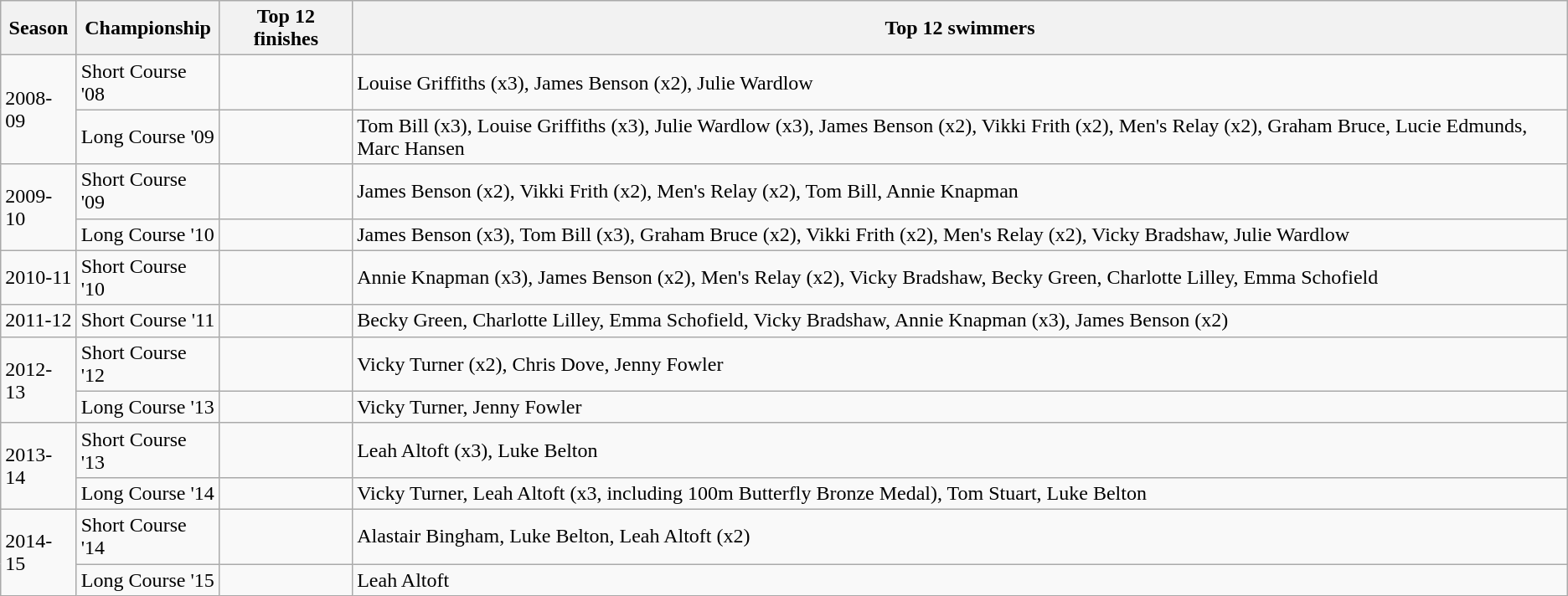<table class="wikitable">
<tr>
<th>Season</th>
<th>Championship</th>
<th>Top 12 finishes</th>
<th>Top 12 swimmers</th>
</tr>
<tr>
<td rowspan="2">2008-09</td>
<td>Short Course '08</td>
<td></td>
<td>Louise Griffiths (x3), James Benson (x2), Julie Wardlow</td>
</tr>
<tr>
<td>Long Course '09</td>
<td></td>
<td>Tom Bill (x3), Louise Griffiths (x3), Julie Wardlow (x3), James Benson (x2), Vikki Frith (x2), Men's Relay (x2), Graham Bruce, Lucie Edmunds, Marc Hansen</td>
</tr>
<tr>
<td rowspan="2">2009-10</td>
<td>Short Course '09</td>
<td></td>
<td>James Benson (x2), Vikki Frith (x2), Men's Relay (x2), Tom Bill, Annie Knapman</td>
</tr>
<tr>
<td>Long Course '10</td>
<td></td>
<td>James Benson (x3), Tom Bill (x3), Graham Bruce (x2), Vikki Frith (x2), Men's Relay (x2), Vicky Bradshaw, Julie Wardlow</td>
</tr>
<tr>
<td>2010-11</td>
<td>Short Course '10</td>
<td></td>
<td>Annie Knapman (x3), James Benson (x2), Men's Relay (x2), Vicky Bradshaw, Becky Green, Charlotte Lilley, Emma Schofield</td>
</tr>
<tr>
<td>2011-12</td>
<td>Short Course '11</td>
<td></td>
<td>Becky Green, Charlotte Lilley, Emma Schofield, Vicky Bradshaw, Annie Knapman (x3), James Benson (x2)</td>
</tr>
<tr>
<td rowspan="2">2012-13</td>
<td>Short Course '12</td>
<td></td>
<td>Vicky Turner (x2), Chris Dove, Jenny Fowler</td>
</tr>
<tr>
<td>Long Course '13</td>
<td></td>
<td>Vicky Turner, Jenny Fowler</td>
</tr>
<tr>
<td rowspan="2">2013-14</td>
<td>Short Course '13</td>
<td></td>
<td>Leah Altoft (x3), Luke Belton</td>
</tr>
<tr>
<td>Long Course '14</td>
<td></td>
<td>Vicky Turner, Leah Altoft (x3, including 100m Butterfly Bronze Medal), Tom Stuart, Luke Belton</td>
</tr>
<tr>
<td rowspan="2">2014-15</td>
<td>Short Course '14</td>
<td></td>
<td>Alastair Bingham, Luke Belton, Leah Altoft (x2)</td>
</tr>
<tr>
<td>Long Course '15</td>
<td></td>
<td>Leah Altoft</td>
</tr>
</table>
